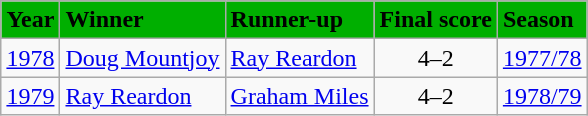<table class="wikitable" style="margin: auto">
<tr>
<th style="text-align: center; background-color: #00af00">Year</th>
<th style="text-align: left; background-color: #00af00">Winner</th>
<th style="text-align: left; background-color: #00af00">Runner-up</th>
<th style="text-align: left; background-color: #00af00">Final score</th>
<th style="text-align: left; background-color: #00af00">Season</th>
</tr>
<tr>
<td><a href='#'>1978</a></td>
<td> <a href='#'>Doug Mountjoy</a></td>
<td> <a href='#'>Ray Reardon</a></td>
<td style="text-align: center">4–2</td>
<td><a href='#'>1977/78</a></td>
</tr>
<tr>
<td><a href='#'>1979</a></td>
<td> <a href='#'>Ray Reardon</a></td>
<td> <a href='#'>Graham Miles</a></td>
<td style="text-align: center">4–2</td>
<td><a href='#'>1978/79</a></td>
</tr>
</table>
